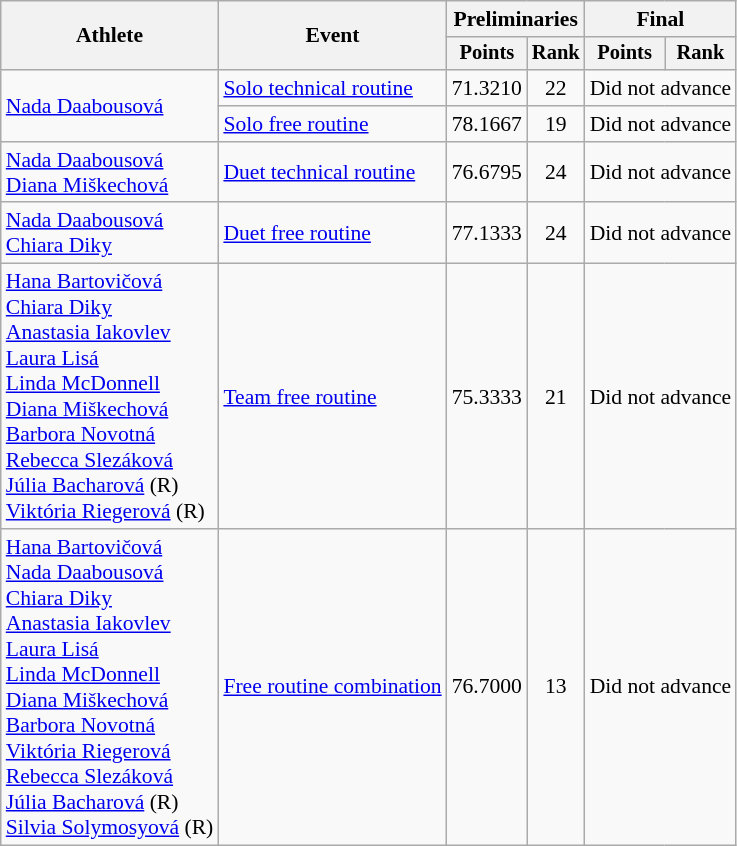<table class=wikitable style="font-size:90%">
<tr>
<th rowspan="2">Athlete</th>
<th rowspan="2">Event</th>
<th colspan="2">Preliminaries</th>
<th colspan="2">Final</th>
</tr>
<tr style="font-size:95%">
<th>Points</th>
<th>Rank</th>
<th>Points</th>
<th>Rank</th>
</tr>
<tr align=center>
<td align=left rowspan=2><a href='#'>Nada Daabousová</a></td>
<td align=left><a href='#'>Solo technical routine</a></td>
<td>71.3210</td>
<td>22</td>
<td colspan=2>Did not advance</td>
</tr>
<tr align=center>
<td align=left><a href='#'>Solo free routine</a></td>
<td>78.1667</td>
<td>19</td>
<td colspan=2>Did not advance</td>
</tr>
<tr align=center>
<td align=left><a href='#'>Nada Daabousová</a><br><a href='#'>Diana Miškechová</a></td>
<td align=left><a href='#'>Duet technical routine</a></td>
<td>76.6795</td>
<td>24</td>
<td colspan=2>Did not advance</td>
</tr>
<tr align=center>
<td align=left><a href='#'>Nada Daabousová</a><br><a href='#'>Chiara Diky</a></td>
<td align=left><a href='#'>Duet free routine</a></td>
<td>77.1333</td>
<td>24</td>
<td colspan=2>Did not advance</td>
</tr>
<tr align=center>
<td align=left><a href='#'>Hana Bartovičová</a><br><a href='#'>Chiara Diky</a><br><a href='#'>Anastasia Iakovlev</a><br><a href='#'>Laura Lisá</a><br><a href='#'>Linda McDonnell</a><br><a href='#'>Diana Miškechová</a><br><a href='#'>Barbora Novotná</a><br><a href='#'>Rebecca Slezáková</a><br><a href='#'>Júlia Bacharová</a> (R)<br><a href='#'>Viktória Riegerová</a> (R)</td>
<td align=left><a href='#'>Team free routine</a></td>
<td>75.3333</td>
<td>21</td>
<td colspan=2>Did not advance</td>
</tr>
<tr align=center>
<td align=left><a href='#'>Hana Bartovičová</a><br><a href='#'>Nada Daabousová</a><br><a href='#'>Chiara Diky</a><br><a href='#'>Anastasia Iakovlev</a><br><a href='#'>Laura Lisá</a><br><a href='#'>Linda McDonnell</a><br><a href='#'>Diana Miškechová</a><br><a href='#'>Barbora Novotná</a><br><a href='#'>Viktória Riegerová</a><br><a href='#'>Rebecca Slezáková</a><br><a href='#'>Júlia Bacharová</a> (R)<br><a href='#'>Silvia Solymosyová</a> (R)</td>
<td align=left><a href='#'>Free routine combination</a></td>
<td>76.7000</td>
<td>13</td>
<td colspan=2>Did not advance</td>
</tr>
</table>
